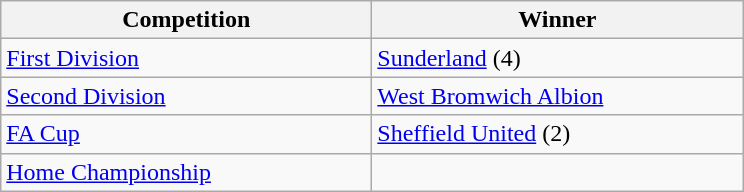<table class="wikitable">
<tr>
<th style="width:15em">Competition</th>
<th style="width:15em">Winner</th>
</tr>
<tr>
<td><a href='#'>First Division</a></td>
<td><a href='#'>Sunderland</a> (4)</td>
</tr>
<tr>
<td><a href='#'>Second Division</a></td>
<td><a href='#'>West Bromwich Albion</a></td>
</tr>
<tr>
<td><a href='#'>FA Cup</a></td>
<td><a href='#'>Sheffield United</a> (2)</td>
</tr>
<tr>
<td><a href='#'>Home Championship</a></td>
<td></td>
</tr>
</table>
